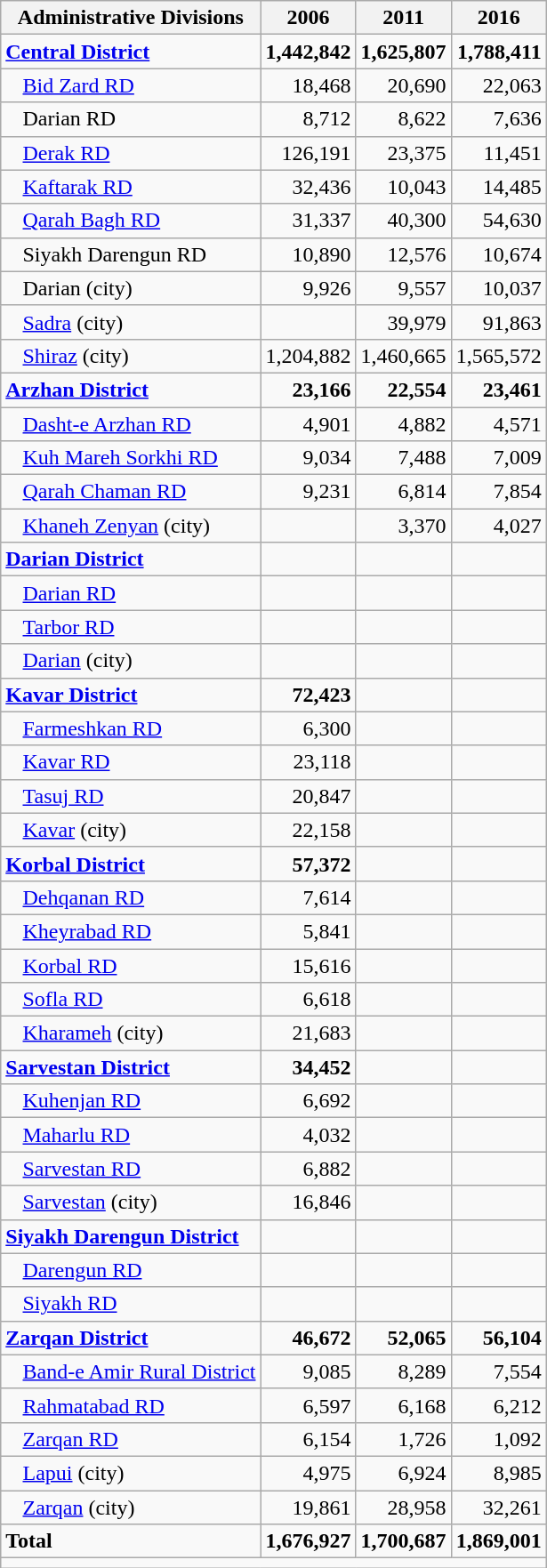<table class="wikitable">
<tr>
<th>Administrative Divisions</th>
<th>2006</th>
<th>2011</th>
<th>2016</th>
</tr>
<tr>
<td><strong><a href='#'>Central District</a></strong></td>
<td style="text-align: right;"><strong>1,442,842</strong></td>
<td style="text-align: right;"><strong>1,625,807</strong></td>
<td style="text-align: right;"><strong>1,788,411</strong></td>
</tr>
<tr>
<td style="padding-left: 1em;"><a href='#'>Bid Zard RD</a></td>
<td style="text-align: right;">18,468</td>
<td style="text-align: right;">20,690</td>
<td style="text-align: right;">22,063</td>
</tr>
<tr>
<td style="padding-left: 1em;">Darian RD</td>
<td style="text-align: right;">8,712</td>
<td style="text-align: right;">8,622</td>
<td style="text-align: right;">7,636</td>
</tr>
<tr>
<td style="padding-left: 1em;"><a href='#'>Derak RD</a></td>
<td style="text-align: right;">126,191</td>
<td style="text-align: right;">23,375</td>
<td style="text-align: right;">11,451</td>
</tr>
<tr>
<td style="padding-left: 1em;"><a href='#'>Kaftarak RD</a></td>
<td style="text-align: right;">32,436</td>
<td style="text-align: right;">10,043</td>
<td style="text-align: right;">14,485</td>
</tr>
<tr>
<td style="padding-left: 1em;"><a href='#'>Qarah Bagh RD</a></td>
<td style="text-align: right;">31,337</td>
<td style="text-align: right;">40,300</td>
<td style="text-align: right;">54,630</td>
</tr>
<tr>
<td style="padding-left: 1em;">Siyakh Darengun RD</td>
<td style="text-align: right;">10,890</td>
<td style="text-align: right;">12,576</td>
<td style="text-align: right;">10,674</td>
</tr>
<tr>
<td style="padding-left: 1em;">Darian (city)</td>
<td style="text-align: right;">9,926</td>
<td style="text-align: right;">9,557</td>
<td style="text-align: right;">10,037</td>
</tr>
<tr>
<td style="padding-left: 1em;"><a href='#'>Sadra</a> (city)</td>
<td style="text-align: right;"></td>
<td style="text-align: right;">39,979</td>
<td style="text-align: right;">91,863</td>
</tr>
<tr>
<td style="padding-left: 1em;"><a href='#'>Shiraz</a> (city)</td>
<td style="text-align: right;">1,204,882</td>
<td style="text-align: right;">1,460,665</td>
<td style="text-align: right;">1,565,572</td>
</tr>
<tr>
<td><strong><a href='#'>Arzhan District</a></strong></td>
<td style="text-align: right;"><strong>23,166</strong></td>
<td style="text-align: right;"><strong>22,554</strong></td>
<td style="text-align: right;"><strong>23,461</strong></td>
</tr>
<tr>
<td style="padding-left: 1em;"><a href='#'>Dasht-e Arzhan RD</a></td>
<td style="text-align: right;">4,901</td>
<td style="text-align: right;">4,882</td>
<td style="text-align: right;">4,571</td>
</tr>
<tr>
<td style="padding-left: 1em;"><a href='#'>Kuh Mareh Sorkhi RD</a></td>
<td style="text-align: right;">9,034</td>
<td style="text-align: right;">7,488</td>
<td style="text-align: right;">7,009</td>
</tr>
<tr>
<td style="padding-left: 1em;"><a href='#'>Qarah Chaman RD</a></td>
<td style="text-align: right;">9,231</td>
<td style="text-align: right;">6,814</td>
<td style="text-align: right;">7,854</td>
</tr>
<tr>
<td style="padding-left: 1em;"><a href='#'>Khaneh Zenyan</a> (city)</td>
<td style="text-align: right;"></td>
<td style="text-align: right;">3,370</td>
<td style="text-align: right;">4,027</td>
</tr>
<tr>
<td><strong><a href='#'>Darian District</a></strong></td>
<td style="text-align: right;"></td>
<td style="text-align: right;"></td>
<td style="text-align: right;"></td>
</tr>
<tr>
<td style="padding-left: 1em;"><a href='#'>Darian RD</a></td>
<td style="text-align: right;"></td>
<td style="text-align: right;"></td>
<td style="text-align: right;"></td>
</tr>
<tr>
<td style="padding-left: 1em;"><a href='#'>Tarbor RD</a></td>
<td style="text-align: right;"></td>
<td style="text-align: right;"></td>
<td style="text-align: right;"></td>
</tr>
<tr>
<td style="padding-left: 1em;"><a href='#'>Darian</a> (city)</td>
<td style="text-align: right;"></td>
<td style="text-align: right;"></td>
<td style="text-align: right;"></td>
</tr>
<tr>
<td><strong><a href='#'>Kavar District</a></strong></td>
<td style="text-align: right;"><strong>72,423</strong></td>
<td style="text-align: right;"></td>
<td style="text-align: right;"></td>
</tr>
<tr>
<td style="padding-left: 1em;"><a href='#'>Farmeshkan RD</a></td>
<td style="text-align: right;">6,300</td>
<td style="text-align: right;"></td>
<td style="text-align: right;"></td>
</tr>
<tr>
<td style="padding-left: 1em;"><a href='#'>Kavar RD</a></td>
<td style="text-align: right;">23,118</td>
<td style="text-align: right;"></td>
<td style="text-align: right;"></td>
</tr>
<tr>
<td style="padding-left: 1em;"><a href='#'>Tasuj RD</a></td>
<td style="text-align: right;">20,847</td>
<td style="text-align: right;"></td>
<td style="text-align: right;"></td>
</tr>
<tr>
<td style="padding-left: 1em;"><a href='#'>Kavar</a> (city)</td>
<td style="text-align: right;">22,158</td>
<td style="text-align: right;"></td>
<td style="text-align: right;"></td>
</tr>
<tr>
<td><strong><a href='#'>Korbal District</a></strong></td>
<td style="text-align: right;"><strong>57,372</strong></td>
<td style="text-align: right;"></td>
<td style="text-align: right;"></td>
</tr>
<tr>
<td style="padding-left: 1em;"><a href='#'>Dehqanan RD</a></td>
<td style="text-align: right;">7,614</td>
<td style="text-align: right;"></td>
<td style="text-align: right;"></td>
</tr>
<tr>
<td style="padding-left: 1em;"><a href='#'>Kheyrabad RD</a></td>
<td style="text-align: right;">5,841</td>
<td style="text-align: right;"></td>
<td style="text-align: right;"></td>
</tr>
<tr>
<td style="padding-left: 1em;"><a href='#'>Korbal RD</a></td>
<td style="text-align: right;">15,616</td>
<td style="text-align: right;"></td>
<td style="text-align: right;"></td>
</tr>
<tr>
<td style="padding-left: 1em;"><a href='#'>Sofla RD</a></td>
<td style="text-align: right;">6,618</td>
<td style="text-align: right;"></td>
<td style="text-align: right;"></td>
</tr>
<tr>
<td style="padding-left: 1em;"><a href='#'>Kharameh</a> (city)</td>
<td style="text-align: right;">21,683</td>
<td style="text-align: right;"></td>
<td style="text-align: right;"></td>
</tr>
<tr>
<td><strong><a href='#'>Sarvestan District</a></strong></td>
<td style="text-align: right;"><strong>34,452</strong></td>
<td style="text-align: right;"></td>
<td style="text-align: right;"></td>
</tr>
<tr>
<td style="padding-left: 1em;"><a href='#'>Kuhenjan RD</a></td>
<td style="text-align: right;">6,692</td>
<td style="text-align: right;"></td>
<td style="text-align: right;"></td>
</tr>
<tr>
<td style="padding-left: 1em;"><a href='#'>Maharlu RD</a></td>
<td style="text-align: right;">4,032</td>
<td style="text-align: right;"></td>
<td style="text-align: right;"></td>
</tr>
<tr>
<td style="padding-left: 1em;"><a href='#'>Sarvestan RD</a></td>
<td style="text-align: right;">6,882</td>
<td style="text-align: right;"></td>
<td style="text-align: right;"></td>
</tr>
<tr>
<td style="padding-left: 1em;"><a href='#'>Sarvestan</a> (city)</td>
<td style="text-align: right;">16,846</td>
<td style="text-align: right;"></td>
<td style="text-align: right;"></td>
</tr>
<tr>
<td><strong><a href='#'>Siyakh Darengun District</a></strong></td>
<td style="text-align: right;"></td>
<td style="text-align: right;"></td>
<td style="text-align: right;"></td>
</tr>
<tr>
<td style="padding-left: 1em;"><a href='#'>Darengun RD</a></td>
<td style="text-align: right;"></td>
<td style="text-align: right;"></td>
<td style="text-align: right;"></td>
</tr>
<tr>
<td style="padding-left: 1em;"><a href='#'>Siyakh RD</a></td>
<td style="text-align: right;"></td>
<td style="text-align: right;"></td>
<td style="text-align: right;"></td>
</tr>
<tr>
<td><strong><a href='#'>Zarqan District</a></strong></td>
<td style="text-align: right;"><strong>46,672</strong></td>
<td style="text-align: right;"><strong>52,065</strong></td>
<td style="text-align: right;"><strong>56,104</strong></td>
</tr>
<tr>
<td style="padding-left: 1em;"><a href='#'>Band-e Amir Rural District</a></td>
<td style="text-align: right;">9,085</td>
<td style="text-align: right;">8,289</td>
<td style="text-align: right;">7,554</td>
</tr>
<tr>
<td style="padding-left: 1em;"><a href='#'>Rahmatabad RD</a></td>
<td style="text-align: right;">6,597</td>
<td style="text-align: right;">6,168</td>
<td style="text-align: right;">6,212</td>
</tr>
<tr>
<td style="padding-left: 1em;"><a href='#'>Zarqan RD</a></td>
<td style="text-align: right;">6,154</td>
<td style="text-align: right;">1,726</td>
<td style="text-align: right;">1,092</td>
</tr>
<tr>
<td style="padding-left: 1em;"><a href='#'>Lapui</a> (city)</td>
<td style="text-align: right;">4,975</td>
<td style="text-align: right;">6,924</td>
<td style="text-align: right;">8,985</td>
</tr>
<tr>
<td style="padding-left: 1em;"><a href='#'>Zarqan</a> (city)</td>
<td style="text-align: right;">19,861</td>
<td style="text-align: right;">28,958</td>
<td style="text-align: right;">32,261</td>
</tr>
<tr>
<td><strong>Total</strong></td>
<td style="text-align: right;"><strong>1,676,927</strong></td>
<td style="text-align: right;"><strong>1,700,687</strong></td>
<td style="text-align: right;"><strong>1,869,001</strong></td>
</tr>
<tr>
<td colspan=4></td>
</tr>
</table>
